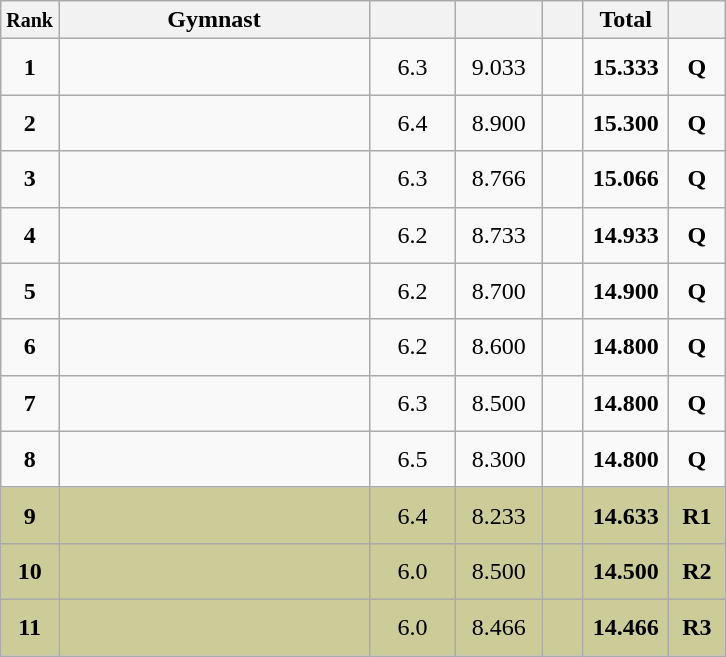<table style="text-align:center;" class="wikitable sortable">
<tr>
<th scope="col" style="width:15px;"><small>Rank</small></th>
<th scope="col" style="width:200px;">Gymnast</th>
<th scope="col" style="width:50px;"><small></small></th>
<th scope="col" style="width:50px;"><small></small></th>
<th scope="col" style="width:20px;"><small></small></th>
<th scope="col" style="width:50px;">Total</th>
<th scope="col" style="width:30px;"><small></small></th>
</tr>
<tr>
<td scope="row" style="text-align:center"><strong>1</strong></td>
<td style="height:30px; text-align:left;"></td>
<td>6.3</td>
<td>9.033</td>
<td></td>
<td><strong>15.333</strong></td>
<td><strong>Q</strong></td>
</tr>
<tr>
<td scope="row" style="text-align:center"><strong>2</strong></td>
<td style="height:30px; text-align:left;"></td>
<td>6.4</td>
<td>8.900</td>
<td></td>
<td><strong>15.300</strong></td>
<td><strong>Q</strong></td>
</tr>
<tr>
<td scope="row" style="text-align:center"><strong>3</strong></td>
<td style="height:30px; text-align:left;"></td>
<td>6.3</td>
<td>8.766</td>
<td></td>
<td><strong>15.066</strong></td>
<td><strong>Q</strong></td>
</tr>
<tr>
<td scope="row" style="text-align:center"><strong>4</strong></td>
<td style="height:30px; text-align:left;"></td>
<td>6.2</td>
<td>8.733</td>
<td></td>
<td><strong>14.933</strong></td>
<td><strong>Q</strong></td>
</tr>
<tr>
<td scope="row" style="text-align:center"><strong>5</strong></td>
<td style="height:30px; text-align:left;"></td>
<td>6.2</td>
<td>8.700</td>
<td></td>
<td><strong>14.900</strong></td>
<td><strong>Q</strong></td>
</tr>
<tr>
<td scope="row" style="text-align:center"><strong>6</strong></td>
<td style="height:30px; text-align:left;"></td>
<td>6.2</td>
<td>8.600</td>
<td></td>
<td><strong>14.800</strong></td>
<td><strong>Q</strong></td>
</tr>
<tr>
<td scope="row" style="text-align:center"><strong>7</strong></td>
<td style="height:30px; text-align:left;"></td>
<td>6.3</td>
<td>8.500</td>
<td></td>
<td><strong>14.800</strong></td>
<td><strong>Q</strong></td>
</tr>
<tr>
<td scope="row" style="text-align:center"><strong>8</strong></td>
<td style="height:30px; text-align:left;"></td>
<td>6.5</td>
<td>8.300</td>
<td></td>
<td><strong>14.800</strong></td>
<td><strong>Q</strong></td>
</tr>
<tr style="background:#cccc99;">
<td scope="row" style="text-align:center"><strong>9</strong></td>
<td style="height:30px; text-align:left;"></td>
<td>6.4</td>
<td>8.233</td>
<td></td>
<td><strong>14.633</strong></td>
<td><strong>R1</strong></td>
</tr>
<tr style="background:#cccc99;">
<td scope="row" style="text-align:center"><strong>10</strong></td>
<td style="height:30px; text-align:left;"></td>
<td>6.0</td>
<td>8.500</td>
<td></td>
<td><strong>14.500</strong></td>
<td><strong>R2</strong></td>
</tr>
<tr style="background:#cccc99;">
<td scope="row" style="text-align:center"><strong>11</strong></td>
<td style="height:30px; text-align:left;"></td>
<td>6.0</td>
<td>8.466</td>
<td></td>
<td><strong>14.466</strong></td>
<td><strong>R3</strong></td>
</tr>
</table>
